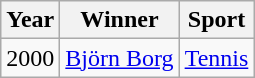<table class="wikitable">
<tr>
<th>Year</th>
<th>Winner</th>
<th>Sport</th>
</tr>
<tr>
<td>2000</td>
<td><a href='#'>Björn Borg</a></td>
<td><a href='#'>Tennis</a></td>
</tr>
</table>
